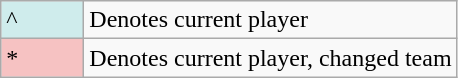<table class="wikitable">
<tr>
<td style="background:#cfecec; width:3em;">^</td>
<td>Denotes current player</td>
</tr>
<tr>
<td style="background:#f6c2c2; width:3em;">*</td>
<td>Denotes current player, changed team</td>
</tr>
</table>
